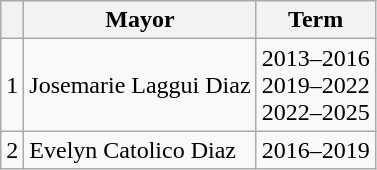<table class="wikitable sortable">
<tr>
<th></th>
<th>Mayor</th>
<th>Term</th>
</tr>
<tr>
<td>1</td>
<td>Josemarie Laggui Diaz</td>
<td>2013–2016<br>2019–2022<br>2022–2025</td>
</tr>
<tr>
<td>2</td>
<td>Evelyn Catolico Diaz</td>
<td>2016–2019</td>
</tr>
</table>
